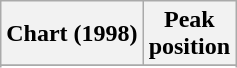<table class="wikitable sortable plainrowheaders">
<tr>
<th>Chart (1998)</th>
<th>Peak<br>position</th>
</tr>
<tr>
</tr>
<tr>
</tr>
</table>
